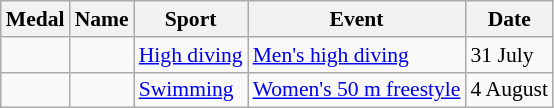<table class="wikitable sortable" style="font-size:90%">
<tr>
<th>Medal</th>
<th>Name</th>
<th>Sport</th>
<th>Event</th>
<th>Date</th>
</tr>
<tr>
<td></td>
<td></td>
<td><a href='#'>High diving</a></td>
<td><a href='#'>Men's high diving</a></td>
<td>31 July</td>
</tr>
<tr>
<td></td>
<td></td>
<td><a href='#'>Swimming</a></td>
<td><a href='#'>Women's 50 m freestyle</a></td>
<td>4 August</td>
</tr>
</table>
